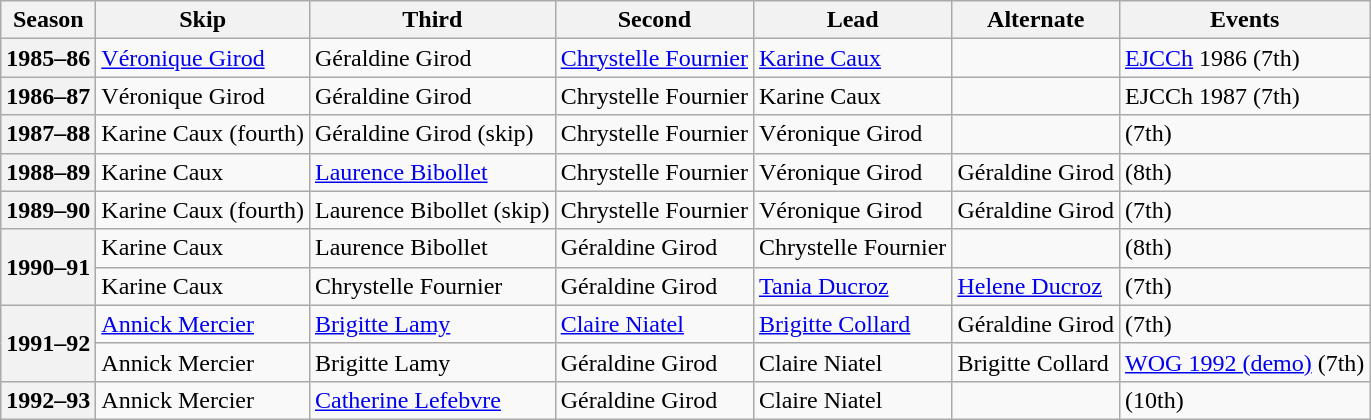<table class="wikitable">
<tr>
<th scope="col">Season</th>
<th scope="col">Skip</th>
<th scope="col">Third</th>
<th scope="col">Second</th>
<th scope="col">Lead</th>
<th scope="col">Alternate</th>
<th scope="col">Events</th>
</tr>
<tr>
<th scope="row">1985–86</th>
<td><a href='#'>Véronique Girod</a></td>
<td>Géraldine Girod</td>
<td><a href='#'>Chrystelle Fournier</a></td>
<td><a href='#'>Karine Caux</a></td>
<td></td>
<td><a href='#'>EJCCh</a> 1986 (7th)</td>
</tr>
<tr>
<th scope="row">1986–87</th>
<td>Véronique Girod</td>
<td>Géraldine Girod</td>
<td>Chrystelle Fournier</td>
<td>Karine Caux</td>
<td></td>
<td>EJCCh 1987 (7th)</td>
</tr>
<tr>
<th scope="row">1987–88</th>
<td>Karine Caux (fourth)</td>
<td>Géraldine Girod (skip)</td>
<td>Chrystelle Fournier</td>
<td>Véronique Girod</td>
<td></td>
<td> (7th)</td>
</tr>
<tr>
<th scope="row">1988–89</th>
<td>Karine Caux</td>
<td><a href='#'>Laurence Bibollet</a></td>
<td>Chrystelle Fournier</td>
<td>Véronique Girod</td>
<td>Géraldine Girod</td>
<td> (8th)</td>
</tr>
<tr>
<th scope="row">1989–90</th>
<td>Karine Caux (fourth)</td>
<td>Laurence Bibollet (skip)</td>
<td>Chrystelle Fournier</td>
<td>Véronique Girod</td>
<td>Géraldine Girod</td>
<td> (7th)</td>
</tr>
<tr>
<th scope="row" rowspan="2">1990–91</th>
<td>Karine Caux</td>
<td>Laurence Bibollet</td>
<td>Géraldine Girod</td>
<td>Chrystelle Fournier</td>
<td></td>
<td> (8th)</td>
</tr>
<tr>
<td>Karine Caux</td>
<td>Chrystelle Fournier</td>
<td>Géraldine Girod</td>
<td><a href='#'>Tania Ducroz</a></td>
<td><a href='#'>Helene Ducroz</a></td>
<td> (7th)</td>
</tr>
<tr>
<th scope="row" rowspan="2">1991–92</th>
<td><a href='#'>Annick Mercier</a></td>
<td><a href='#'>Brigitte Lamy</a></td>
<td><a href='#'>Claire Niatel</a></td>
<td><a href='#'>Brigitte Collard</a></td>
<td>Géraldine Girod</td>
<td> (7th)</td>
</tr>
<tr>
<td>Annick Mercier</td>
<td>Brigitte Lamy</td>
<td>Géraldine Girod</td>
<td>Claire Niatel</td>
<td>Brigitte Collard</td>
<td><a href='#'>WOG 1992 (demo)</a> (7th)</td>
</tr>
<tr>
<th scope="row">1992–93</th>
<td>Annick Mercier</td>
<td><a href='#'>Catherine Lefebvre</a></td>
<td>Géraldine Girod</td>
<td>Claire Niatel</td>
<td></td>
<td> (10th)</td>
</tr>
</table>
